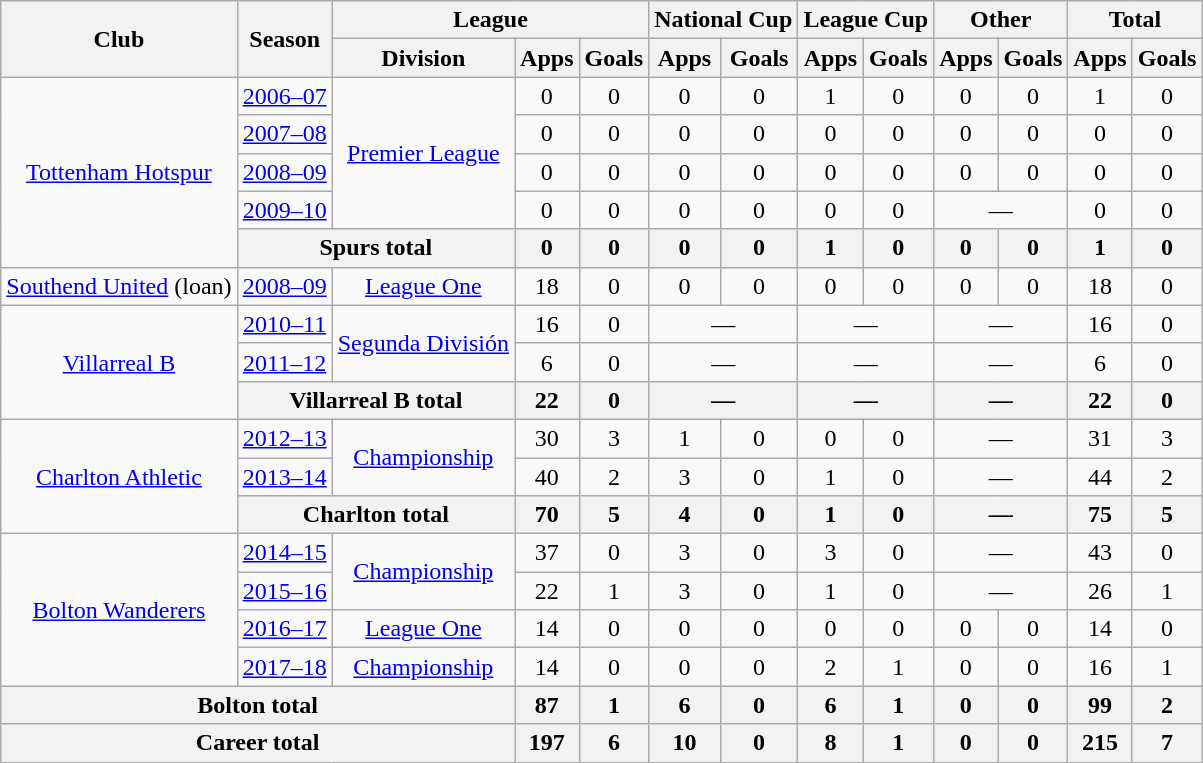<table class="wikitable" style="text-align: center;">
<tr>
<th rowspan="2">Club</th>
<th rowspan="2">Season</th>
<th colspan="3">League</th>
<th colspan="2">National Cup</th>
<th colspan="2">League Cup</th>
<th colspan="2">Other</th>
<th colspan="2">Total</th>
</tr>
<tr>
<th>Division</th>
<th>Apps</th>
<th>Goals</th>
<th>Apps</th>
<th>Goals</th>
<th>Apps</th>
<th>Goals</th>
<th>Apps</th>
<th>Goals</th>
<th>Apps</th>
<th>Goals</th>
</tr>
<tr>
<td rowspan="5"><a href='#'>Tottenham Hotspur</a></td>
<td><a href='#'>2006–07</a></td>
<td rowspan="4"><a href='#'>Premier League</a></td>
<td>0</td>
<td>0</td>
<td>0</td>
<td>0</td>
<td>1</td>
<td>0</td>
<td>0</td>
<td>0</td>
<td>1</td>
<td>0</td>
</tr>
<tr>
<td><a href='#'>2007–08</a></td>
<td>0</td>
<td>0</td>
<td>0</td>
<td>0</td>
<td>0</td>
<td>0</td>
<td>0</td>
<td>0</td>
<td>0</td>
<td>0</td>
</tr>
<tr>
<td><a href='#'>2008–09</a></td>
<td>0</td>
<td>0</td>
<td>0</td>
<td>0</td>
<td>0</td>
<td>0</td>
<td>0</td>
<td>0</td>
<td>0</td>
<td>0</td>
</tr>
<tr>
<td><a href='#'>2009–10</a></td>
<td>0</td>
<td>0</td>
<td>0</td>
<td>0</td>
<td>0</td>
<td>0</td>
<td colspan="2">—</td>
<td>0</td>
<td>0</td>
</tr>
<tr>
<th colspan="2">Spurs total</th>
<th>0</th>
<th>0</th>
<th>0</th>
<th>0</th>
<th>1</th>
<th>0</th>
<th>0</th>
<th>0</th>
<th>1</th>
<th>0</th>
</tr>
<tr>
<td><a href='#'>Southend United</a> (loan)</td>
<td><a href='#'>2008–09</a></td>
<td><a href='#'>League One</a></td>
<td>18</td>
<td>0</td>
<td>0</td>
<td>0</td>
<td>0</td>
<td>0</td>
<td>0</td>
<td>0</td>
<td>18</td>
<td>0</td>
</tr>
<tr>
<td rowspan="3"><a href='#'>Villarreal B</a></td>
<td><a href='#'>2010–11</a></td>
<td rowspan="2"><a href='#'>Segunda División</a></td>
<td>16</td>
<td>0</td>
<td colspan="2">—</td>
<td colspan="2">—</td>
<td colspan="2">—</td>
<td>16</td>
<td>0</td>
</tr>
<tr>
<td><a href='#'>2011–12</a></td>
<td>6</td>
<td>0</td>
<td colspan="2">—</td>
<td colspan="2">—</td>
<td colspan="2">—</td>
<td>6</td>
<td>0</td>
</tr>
<tr>
<th colspan="2">Villarreal B total</th>
<th>22</th>
<th>0</th>
<th colspan="2">—</th>
<th colspan="2">—</th>
<th colspan="2">—</th>
<th>22</th>
<th>0</th>
</tr>
<tr>
<td rowspan="3"><a href='#'>Charlton Athletic</a></td>
<td><a href='#'>2012–13</a></td>
<td rowspan="2"><a href='#'>Championship</a></td>
<td>30</td>
<td>3</td>
<td>1</td>
<td>0</td>
<td>0</td>
<td>0</td>
<td colspan="2">—</td>
<td>31</td>
<td>3</td>
</tr>
<tr>
<td><a href='#'>2013–14</a></td>
<td>40</td>
<td>2</td>
<td>3</td>
<td>0</td>
<td>1</td>
<td>0</td>
<td colspan="2">—</td>
<td>44</td>
<td>2</td>
</tr>
<tr>
<th colspan="2">Charlton total</th>
<th>70</th>
<th>5</th>
<th>4</th>
<th>0</th>
<th>1</th>
<th>0</th>
<th colspan="2">—</th>
<th>75</th>
<th>5</th>
</tr>
<tr>
<td rowspan="4"><a href='#'>Bolton Wanderers</a></td>
<td><a href='#'>2014–15</a></td>
<td rowspan="2"><a href='#'>Championship</a></td>
<td>37</td>
<td>0</td>
<td>3</td>
<td>0</td>
<td>3</td>
<td>0</td>
<td colspan="2">—</td>
<td>43</td>
<td>0</td>
</tr>
<tr>
<td><a href='#'>2015–16</a></td>
<td>22</td>
<td>1</td>
<td>3</td>
<td>0</td>
<td>1</td>
<td>0</td>
<td colspan="2">—</td>
<td>26</td>
<td>1</td>
</tr>
<tr>
<td><a href='#'>2016–17</a></td>
<td><a href='#'>League One</a></td>
<td>14</td>
<td>0</td>
<td>0</td>
<td>0</td>
<td>0</td>
<td>0</td>
<td>0</td>
<td>0</td>
<td>14</td>
<td>0</td>
</tr>
<tr>
<td><a href='#'>2017–18</a></td>
<td><a href='#'>Championship</a></td>
<td>14</td>
<td>0</td>
<td>0</td>
<td>0</td>
<td>2</td>
<td>1</td>
<td>0</td>
<td>0</td>
<td>16</td>
<td>1</td>
</tr>
<tr>
<th colspan="3">Bolton total</th>
<th>87</th>
<th>1</th>
<th>6</th>
<th>0</th>
<th>6</th>
<th>1</th>
<th>0</th>
<th>0</th>
<th>99</th>
<th>2</th>
</tr>
<tr>
<th colspan="3">Career total</th>
<th>197</th>
<th>6</th>
<th>10</th>
<th>0</th>
<th>8</th>
<th>1</th>
<th>0</th>
<th>0</th>
<th>215</th>
<th>7</th>
</tr>
</table>
